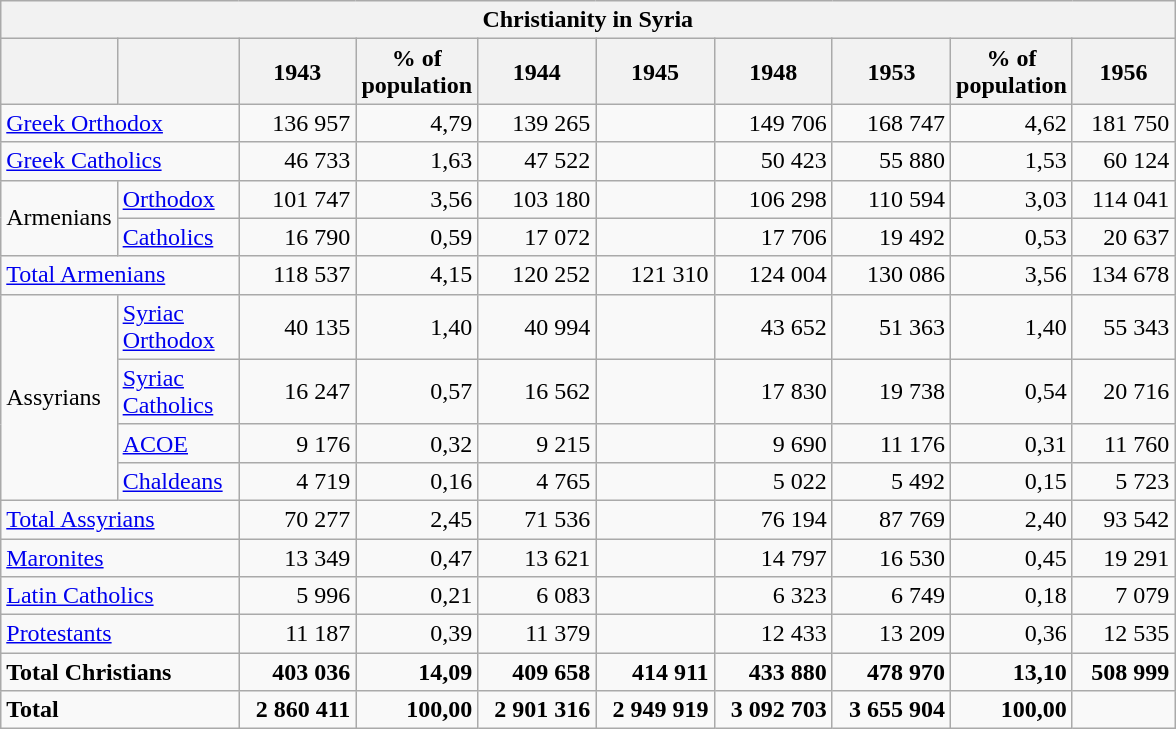<table class="sortable wikitable" style="width:62%;">
<tr>
<th colspan="10" align="center">Christianity in Syria</th>
</tr>
<tr>
<th></th>
<th width="125"></th>
<th width="125">1943</th>
<th width="50">% of population</th>
<th width="125">1944</th>
<th width="125">1945</th>
<th width="125">1948</th>
<th width="125">1953</th>
<th width="50">% of population</th>
<th width="125">1956</th>
</tr>
<tr>
<td colspan="2"><a href='#'>Greek Orthodox</a></td>
<td align="right">136 957</td>
<td align="right">4,79</td>
<td align="right">139 265</td>
<td align="right"></td>
<td align="right">149 706</td>
<td align="right">168 747</td>
<td align="right">4,62</td>
<td align="right">181 750</td>
</tr>
<tr>
<td colspan="2"><a href='#'>Greek Catholics</a></td>
<td align="right">46 733</td>
<td align="right">1,63</td>
<td align="right">47 522</td>
<td align="right"></td>
<td align="right">50 423</td>
<td align="right">55 880</td>
<td align="right">1,53</td>
<td align="right">60 124</td>
</tr>
<tr>
<td rowspan="2">Armenians</td>
<td><a href='#'>Orthodox</a></td>
<td align="right">101 747</td>
<td align="right">3,56</td>
<td align="right">103 180</td>
<td align="right"></td>
<td align="right">106 298</td>
<td align="right">110 594</td>
<td align="right">3,03</td>
<td align="right">114 041</td>
</tr>
<tr>
<td><a href='#'>Catholics</a></td>
<td align="right">16 790</td>
<td align="right">0,59</td>
<td align="right">17 072</td>
<td align="right"></td>
<td align="right">17 706</td>
<td align="right">19 492</td>
<td align="right">0,53</td>
<td align="right">20 637</td>
</tr>
<tr>
<td colspan="2"><a href='#'>Total Armenians</a></td>
<td align="right">118 537</td>
<td align="right">4,15</td>
<td align="right">120 252</td>
<td align="right">121 310</td>
<td align="right">124 004</td>
<td align="right">130 086</td>
<td align="right">3,56</td>
<td align="right">134 678</td>
</tr>
<tr>
<td rowspan="4">Assyrians</td>
<td><a href='#'>Syriac Orthodox</a></td>
<td align="right">40 135</td>
<td align="right">1,40</td>
<td align="right">40 994</td>
<td align="right"></td>
<td align="right">43 652</td>
<td align="right">51 363</td>
<td align="right">1,40</td>
<td align="right">55 343</td>
</tr>
<tr>
<td><a href='#'>Syriac Catholics</a></td>
<td align="right">16 247</td>
<td align="right">0,57</td>
<td align="right">16 562</td>
<td align="right"></td>
<td align="right">17 830</td>
<td align="right">19 738</td>
<td align="right">0,54</td>
<td align="right">20 716</td>
</tr>
<tr>
<td><a href='#'>ACOE</a></td>
<td align="right">9 176</td>
<td align="right">0,32</td>
<td align="right">9 215</td>
<td align="right"></td>
<td align="right">9 690</td>
<td align="right">11 176</td>
<td align="right">0,31</td>
<td align="right">11 760</td>
</tr>
<tr>
<td><a href='#'>Chaldeans</a></td>
<td align="right">4 719</td>
<td align="right">0,16</td>
<td align="right">4 765</td>
<td align="right"></td>
<td align="right">5 022</td>
<td align="right">5 492</td>
<td align="right">0,15</td>
<td align="right">5 723</td>
</tr>
<tr>
<td colspan="2"><a href='#'>Total Assyrians</a></td>
<td align="right">70 277</td>
<td align="right">2,45</td>
<td align="right">71 536</td>
<td align="right"></td>
<td align="right">76 194</td>
<td align="right">87 769</td>
<td align="right">2,40</td>
<td align="right">93 542</td>
</tr>
<tr>
<td colspan="2"><a href='#'>Maronites</a></td>
<td align="right">13 349</td>
<td align="right">0,47</td>
<td align="right">13 621</td>
<td align="right"></td>
<td align="right">14 797</td>
<td align="right">16 530</td>
<td align="right">0,45</td>
<td align="right">19 291</td>
</tr>
<tr>
<td colspan="2"><a href='#'>Latin Catholics</a></td>
<td align="right">5 996</td>
<td align="right">0,21</td>
<td align="right">6 083</td>
<td align="right"></td>
<td align="right">6 323</td>
<td align="right">6 749</td>
<td align="right">0,18</td>
<td align="right">7 079</td>
</tr>
<tr>
<td colspan="2"><a href='#'>Protestants</a></td>
<td align="right">11 187</td>
<td align="right">0,39</td>
<td align="right">11 379</td>
<td align="right"></td>
<td align="right">12 433</td>
<td align="right">13 209</td>
<td align="right">0,36</td>
<td align="right">12 535</td>
</tr>
<tr>
<td colspan="2"><strong>Total Christians</strong></td>
<td align="right"><strong>403 036</strong></td>
<td align="right"><strong>14,09</strong></td>
<td align="right"><strong>409 658</strong></td>
<td align="right"><strong>414 911</strong></td>
<td align="right"><strong>433 880</strong></td>
<td align="right"><strong>478 970</strong></td>
<td align="right"><strong>13,10</strong></td>
<td align="right"><strong>508 999</strong></td>
</tr>
<tr>
<td colspan="2"><strong>Total</strong></td>
<td align="right"><strong>2 860 411</strong></td>
<td align="right"><strong>100,00</strong></td>
<td align="right"><strong>2 901 316</strong></td>
<td align="right"><strong>2 949 919</strong></td>
<td align="right"><strong>3 092 703</strong></td>
<td align="right"><strong>3 655 904</strong></td>
<td align="right"><strong>100,00</strong></td>
<td align="right"></td>
</tr>
</table>
